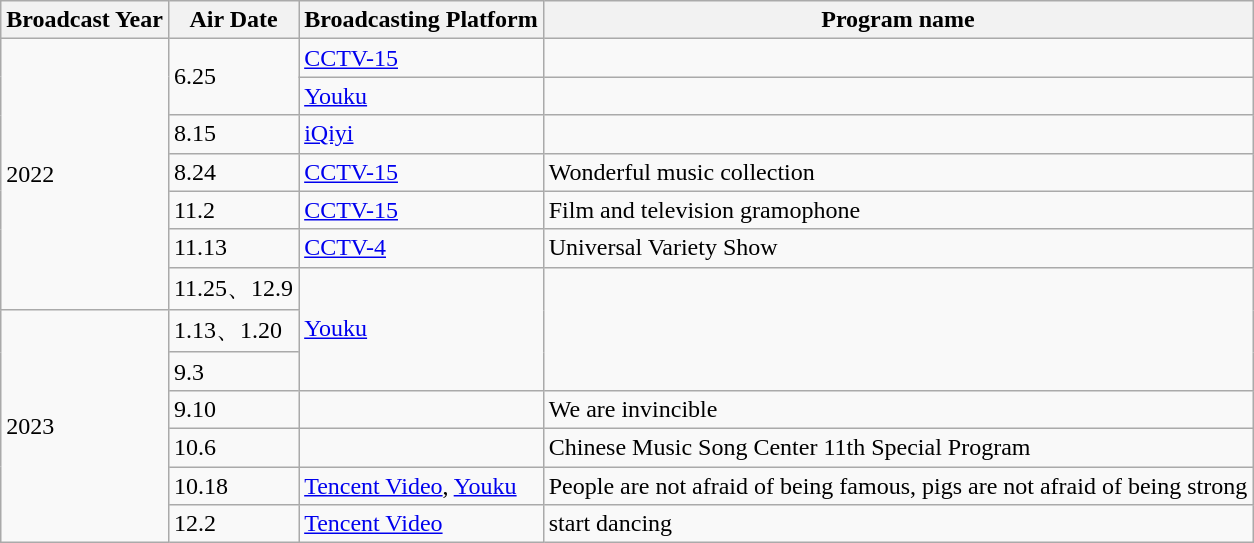<table class="wikitable">
<tr>
<th>Broadcast Year</th>
<th>Air Date</th>
<th>Broadcasting Platform</th>
<th>Program name</th>
</tr>
<tr>
<td rowspan="7">2022</td>
<td rowspan="2">6.25</td>
<td><a href='#'>CCTV-15</a></td>
<td></td>
</tr>
<tr>
<td><a href='#'>Youku</a></td>
<td></td>
</tr>
<tr>
<td>8.15</td>
<td><a href='#'>iQiyi</a></td>
<td></td>
</tr>
<tr>
<td>8.24</td>
<td><a href='#'>CCTV-15</a></td>
<td>Wonderful music collection</td>
</tr>
<tr>
<td>11.2</td>
<td><a href='#'>CCTV-15</a></td>
<td>Film and television gramophone</td>
</tr>
<tr>
<td>11.13</td>
<td><a href='#'>CCTV-4</a></td>
<td>Universal Variety Show</td>
</tr>
<tr>
<td>11.25、12.9</td>
<td rowspan="3"><a href='#'>Youku</a></td>
<td rowspan="3"></td>
</tr>
<tr>
<td rowspan="6">2023</td>
<td>1.13、1.20</td>
</tr>
<tr>
<td>9.3</td>
</tr>
<tr>
<td>9.10</td>
<td></td>
<td>We are invincible</td>
</tr>
<tr>
<td>10.6</td>
<td></td>
<td>Chinese Music Song Center 11th Special Program</td>
</tr>
<tr>
<td>10.18</td>
<td><a href='#'>Tencent Video</a>, <a href='#'>Youku</a></td>
<td>People are not afraid of being famous, pigs are not afraid of being strong</td>
</tr>
<tr>
<td>12.2</td>
<td><a href='#'>Tencent Video</a></td>
<td>start dancing</td>
</tr>
</table>
